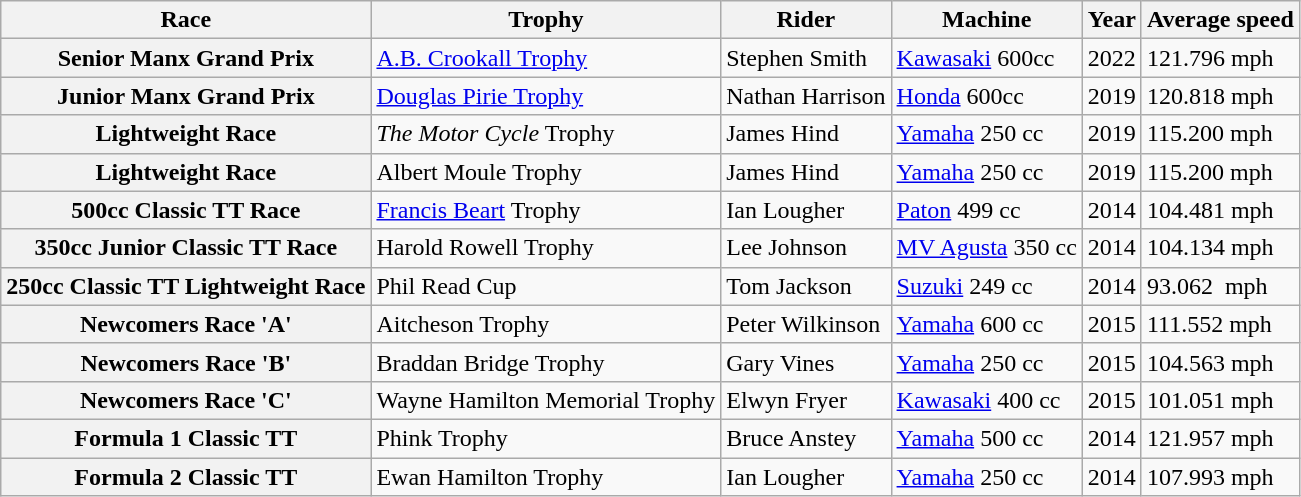<table class="wikitable" border="1">
<tr>
<th>Race</th>
<th>Trophy</th>
<th>Rider</th>
<th>Machine</th>
<th>Year</th>
<th>Average speed</th>
</tr>
<tr style=>
<th>Senior Manx Grand Prix</th>
<td><a href='#'>A.B. Crookall Trophy</a></td>
<td>Stephen Smith</td>
<td><a href='#'>Kawasaki</a> 600cc</td>
<td>2022</td>
<td>121.796 mph</td>
</tr>
<tr>
<th>Junior Manx Grand Prix</th>
<td><a href='#'>Douglas Pirie Trophy</a></td>
<td>Nathan Harrison</td>
<td><a href='#'>Honda</a> 600cc</td>
<td>2019</td>
<td>120.818 mph</td>
</tr>
<tr>
<th>Lightweight Race</th>
<td><em>The Motor Cycle</em> Trophy</td>
<td>James Hind</td>
<td><a href='#'>Yamaha</a> 250 cc</td>
<td>2019</td>
<td>115.200 mph</td>
</tr>
<tr>
<th>Lightweight Race</th>
<td>Albert Moule Trophy</td>
<td>James Hind</td>
<td><a href='#'>Yamaha</a> 250 cc</td>
<td>2019</td>
<td>115.200 mph</td>
</tr>
<tr>
<th>500cc Classic TT Race</th>
<td><a href='#'>Francis Beart</a> Trophy</td>
<td>Ian Lougher</td>
<td><a href='#'>Paton</a> 499 cc</td>
<td>2014</td>
<td>104.481 mph</td>
</tr>
<tr>
<th>350cc Junior Classic TT Race</th>
<td>Harold Rowell Trophy</td>
<td>Lee Johnson</td>
<td><a href='#'>MV Agusta</a> 350 cc</td>
<td>2014</td>
<td>104.134 mph</td>
</tr>
<tr>
<th>250cc Classic TT Lightweight Race</th>
<td>Phil Read Cup</td>
<td>Tom Jackson</td>
<td><a href='#'>Suzuki</a> 249 cc</td>
<td>2014</td>
<td>93.062  mph</td>
</tr>
<tr>
<th>Newcomers Race 'A'</th>
<td>Aitcheson Trophy</td>
<td>Peter Wilkinson</td>
<td><a href='#'>Yamaha</a> 600 cc</td>
<td>2015</td>
<td>111.552 mph</td>
</tr>
<tr>
<th>Newcomers Race 'B'</th>
<td>Braddan Bridge Trophy</td>
<td>Gary Vines</td>
<td><a href='#'>Yamaha</a> 250 cc</td>
<td>2015</td>
<td>104.563 mph</td>
</tr>
<tr>
<th>Newcomers Race 'C'</th>
<td>Wayne Hamilton Memorial Trophy</td>
<td>Elwyn Fryer</td>
<td><a href='#'>Kawasaki</a> 400 cc</td>
<td>2015</td>
<td>101.051 mph</td>
</tr>
<tr>
<th>Formula 1 Classic TT</th>
<td>Phink Trophy</td>
<td>Bruce Anstey</td>
<td><a href='#'>Yamaha</a> 500 cc</td>
<td>2014</td>
<td>121.957 mph</td>
</tr>
<tr>
<th>Formula 2 Classic TT</th>
<td>Ewan Hamilton Trophy</td>
<td>Ian Lougher</td>
<td><a href='#'>Yamaha</a> 250 cc</td>
<td>2014</td>
<td>107.993 mph</td>
</tr>
</table>
